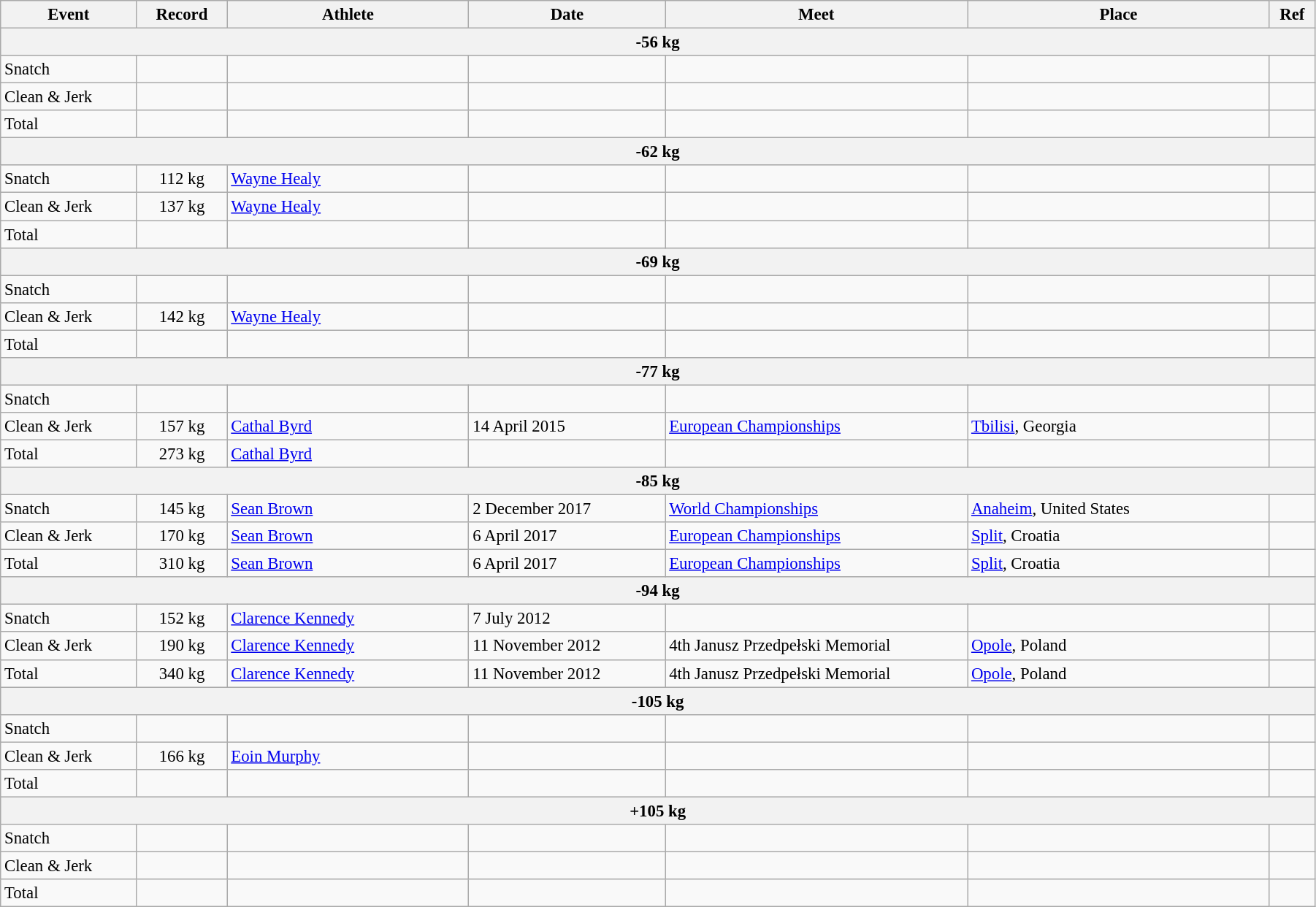<table class="wikitable" style="font-size:95%; width: 95%;">
<tr>
<th width=9%>Event</th>
<th width=6%>Record</th>
<th width=16%>Athlete</th>
<th width=13%>Date</th>
<th width=20%>Meet</th>
<th width=20%>Place</th>
<th width=3%>Ref</th>
</tr>
<tr bgcolor="#DDDDDD">
<th colspan="7">-56 kg</th>
</tr>
<tr>
<td>Snatch</td>
<td></td>
<td></td>
<td></td>
<td></td>
<td></td>
<td></td>
</tr>
<tr>
<td>Clean & Jerk</td>
<td></td>
<td></td>
<td></td>
<td></td>
<td></td>
<td></td>
</tr>
<tr>
<td>Total</td>
<td></td>
<td></td>
<td></td>
<td></td>
<td></td>
<td></td>
</tr>
<tr bgcolor="#DDDDDD">
<th colspan="7">-62 kg</th>
</tr>
<tr>
<td>Snatch</td>
<td align=center>112 kg</td>
<td><a href='#'>Wayne Healy</a></td>
<td></td>
<td></td>
<td></td>
<td></td>
</tr>
<tr>
<td>Clean & Jerk</td>
<td align=center>137 kg</td>
<td><a href='#'>Wayne Healy</a></td>
<td></td>
<td></td>
<td></td>
<td></td>
</tr>
<tr>
<td>Total</td>
<td></td>
<td></td>
<td></td>
<td></td>
<td></td>
<td></td>
</tr>
<tr bgcolor="#DDDDDD">
<th colspan="7">-69 kg</th>
</tr>
<tr>
<td>Snatch</td>
<td></td>
<td></td>
<td></td>
<td></td>
<td></td>
<td></td>
</tr>
<tr>
<td>Clean & Jerk</td>
<td align=center>142 kg</td>
<td><a href='#'>Wayne Healy</a></td>
<td></td>
<td></td>
<td></td>
<td></td>
</tr>
<tr>
<td>Total</td>
<td></td>
<td></td>
<td></td>
<td></td>
<td></td>
<td></td>
</tr>
<tr bgcolor="#DDDDDD">
<th colspan="7">-77 kg</th>
</tr>
<tr>
<td>Snatch</td>
<td></td>
<td></td>
<td></td>
<td></td>
<td></td>
<td></td>
</tr>
<tr>
<td>Clean & Jerk</td>
<td align=center>157 kg</td>
<td><a href='#'>Cathal Byrd</a></td>
<td>14 April 2015</td>
<td><a href='#'>European Championships</a></td>
<td><a href='#'>Tbilisi</a>, Georgia</td>
<td></td>
</tr>
<tr>
<td>Total</td>
<td align=center>273 kg</td>
<td><a href='#'>Cathal Byrd</a></td>
<td></td>
<td></td>
<td></td>
<td></td>
</tr>
<tr bgcolor="#DDDDDD">
<th colspan="7">-85 kg</th>
</tr>
<tr>
<td>Snatch</td>
<td align=center>145 kg</td>
<td><a href='#'>Sean Brown</a></td>
<td>2 December 2017</td>
<td><a href='#'>World Championships</a></td>
<td><a href='#'>Anaheim</a>, United States</td>
<td></td>
</tr>
<tr>
<td>Clean & Jerk</td>
<td align=center>170 kg</td>
<td><a href='#'>Sean Brown</a></td>
<td>6 April 2017</td>
<td><a href='#'>European Championships</a></td>
<td><a href='#'>Split</a>, Croatia</td>
<td></td>
</tr>
<tr>
<td>Total</td>
<td align=center>310 kg</td>
<td><a href='#'>Sean Brown</a></td>
<td>6 April 2017</td>
<td><a href='#'>European Championships</a></td>
<td><a href='#'>Split</a>, Croatia</td>
<td></td>
</tr>
<tr bgcolor="#DDDDDD">
<th colspan="7">-94 kg</th>
</tr>
<tr>
<td>Snatch</td>
<td align=center>152 kg</td>
<td><a href='#'>Clarence Kennedy</a></td>
<td>7 July 2012</td>
<td></td>
<td></td>
<td></td>
</tr>
<tr>
<td>Clean & Jerk</td>
<td align=center>190 kg</td>
<td><a href='#'>Clarence Kennedy</a></td>
<td>11 November 2012</td>
<td>4th Janusz Przedpełski Memorial</td>
<td><a href='#'>Opole</a>, Poland</td>
<td></td>
</tr>
<tr>
<td>Total</td>
<td align=center>340 kg</td>
<td><a href='#'>Clarence Kennedy</a></td>
<td>11 November 2012</td>
<td>4th Janusz Przedpełski Memorial</td>
<td><a href='#'>Opole</a>, Poland</td>
<td></td>
</tr>
<tr bgcolor="#DDDDDD">
<th colspan="7">-105 kg</th>
</tr>
<tr>
<td>Snatch</td>
<td></td>
<td></td>
<td></td>
<td></td>
<td></td>
<td></td>
</tr>
<tr>
<td>Clean & Jerk</td>
<td align=center>166 kg</td>
<td><a href='#'>Eoin Murphy</a></td>
<td></td>
<td></td>
<td></td>
<td></td>
</tr>
<tr>
<td>Total</td>
<td></td>
<td></td>
<td></td>
<td></td>
<td></td>
<td></td>
</tr>
<tr bgcolor="#DDDDDD">
<th colspan="7">+105 kg</th>
</tr>
<tr>
<td>Snatch</td>
<td></td>
<td></td>
<td></td>
<td></td>
<td></td>
<td></td>
</tr>
<tr>
<td>Clean & Jerk</td>
<td></td>
<td></td>
<td></td>
<td></td>
<td></td>
<td></td>
</tr>
<tr>
<td>Total</td>
<td></td>
<td></td>
<td></td>
<td></td>
<td></td>
<td></td>
</tr>
</table>
